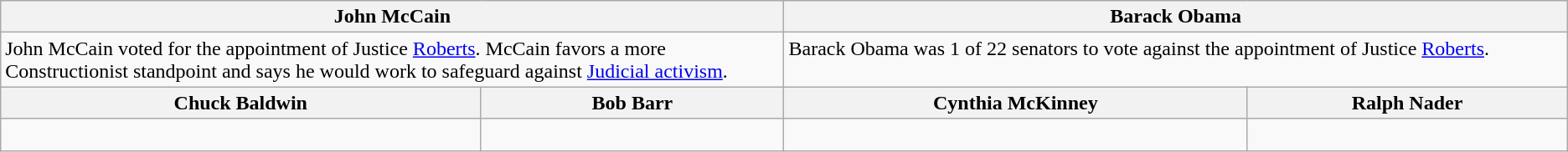<table class="wikitable">
<tr>
<th colspan="2">John McCain</th>
<th colspan="2">Barack Obama</th>
</tr>
<tr valign="top">
<td colspan="2" width="50%">John McCain voted for the appointment of Justice <a href='#'>Roberts</a>.  McCain favors a more Constructionist standpoint and says he would work to safeguard against <a href='#'>Judicial activism</a>.</td>
<td colspan="2" width="50%">Barack Obama was 1 of 22 senators to vote against the appointment of Justice <a href='#'>Roberts</a>.</td>
</tr>
<tr>
<th>Chuck Baldwin</th>
<th>Bob Barr</th>
<th>Cynthia McKinney</th>
<th>Ralph Nader</th>
</tr>
<tr valign="top">
<td> </td>
<td></td>
<td></td>
<td></td>
</tr>
</table>
